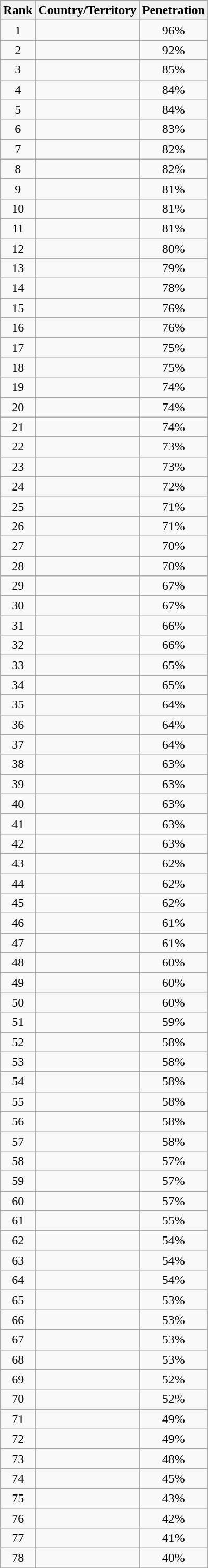<table class="wikitable sortable" style="font-size: 100%; text-align: center; width: 15%;">
<tr>
<th>Rank</th>
<th>Country/Territory</th>
<th>Penetration</th>
</tr>
<tr>
<td>1</td>
<td style="text-align: left"></td>
<td>96%</td>
</tr>
<tr>
<td>2</td>
<td style="text-align: left"></td>
<td>92%</td>
</tr>
<tr>
<td>3</td>
<td style="text-align: left"></td>
<td>85%</td>
</tr>
<tr>
<td>4</td>
<td style="text-align: left"></td>
<td>84%</td>
</tr>
<tr>
<td>5</td>
<td style="text-align: left"></td>
<td>84%</td>
</tr>
<tr>
<td>6</td>
<td style="text-align: left"></td>
<td>83%</td>
</tr>
<tr>
<td>7</td>
<td style="text-align: left"></td>
<td>82%</td>
</tr>
<tr>
<td>8</td>
<td style="text-align: left"></td>
<td>82%</td>
</tr>
<tr>
<td>9</td>
<td style="text-align: left"></td>
<td>81%</td>
</tr>
<tr>
<td>10</td>
<td style="text-align: left"></td>
<td>81%</td>
</tr>
<tr>
<td>11</td>
<td style="text-align: left"></td>
<td>81%</td>
</tr>
<tr>
<td>12</td>
<td style="text-align: left"></td>
<td>80%</td>
</tr>
<tr>
<td>13</td>
<td style="text-align: left"></td>
<td>79%</td>
</tr>
<tr>
<td>14</td>
<td style="text-align: left"></td>
<td>78%</td>
</tr>
<tr>
<td>15</td>
<td style="text-align: left"></td>
<td>76%</td>
</tr>
<tr>
<td>16</td>
<td style="text-align: left"></td>
<td>76%</td>
</tr>
<tr>
<td>17</td>
<td style="text-align: left"></td>
<td>75%</td>
</tr>
<tr>
<td>18</td>
<td style="text-align: left"></td>
<td>75%</td>
</tr>
<tr>
<td>19</td>
<td style="text-align: left"></td>
<td>74%</td>
</tr>
<tr>
<td>20</td>
<td style="text-align: left"></td>
<td>74%</td>
</tr>
<tr>
<td>21</td>
<td style="text-align: left"></td>
<td>74%</td>
</tr>
<tr>
<td>22</td>
<td style="text-align: left"></td>
<td>73%</td>
</tr>
<tr>
<td>23</td>
<td style="text-align: left"></td>
<td>73%</td>
</tr>
<tr>
<td>24</td>
<td style="text-align: left"></td>
<td>72%</td>
</tr>
<tr>
<td>25</td>
<td style="text-align: left"></td>
<td>71%</td>
</tr>
<tr>
<td>26</td>
<td style="text-align: left"></td>
<td>71%</td>
</tr>
<tr>
<td>27</td>
<td style="text-align: left"></td>
<td>70%</td>
</tr>
<tr>
<td>28</td>
<td style="text-align: left"></td>
<td>70%</td>
</tr>
<tr>
<td>29</td>
<td style="text-align: left"></td>
<td>67%</td>
</tr>
<tr>
<td>30</td>
<td style="text-align: left"></td>
<td>67%</td>
</tr>
<tr>
<td>31</td>
<td style="text-align: left"></td>
<td>66%</td>
</tr>
<tr>
<td>32</td>
<td style="text-align: left"></td>
<td>66%</td>
</tr>
<tr>
<td>33</td>
<td style="text-align: left"></td>
<td>65%</td>
</tr>
<tr>
<td>34</td>
<td style="text-align: left"></td>
<td>65%</td>
</tr>
<tr>
<td>35</td>
<td style="text-align: left"></td>
<td>64%</td>
</tr>
<tr>
<td>36</td>
<td style="text-align: left"></td>
<td>64%</td>
</tr>
<tr>
<td>37</td>
<td style="text-align: left"></td>
<td>64%</td>
</tr>
<tr>
<td>38</td>
<td style="text-align: left"></td>
<td>63%</td>
</tr>
<tr>
<td>39</td>
<td style="text-align: left"></td>
<td>63%</td>
</tr>
<tr>
<td>40</td>
<td style="text-align: left"></td>
<td>63%</td>
</tr>
<tr>
<td>41</td>
<td style="text-align: left"></td>
<td>63%</td>
</tr>
<tr>
<td>42</td>
<td style="text-align: left"></td>
<td>63%</td>
</tr>
<tr>
<td>43</td>
<td style="text-align: left"></td>
<td>62%</td>
</tr>
<tr>
<td>44</td>
<td style="text-align: left"></td>
<td>62%</td>
</tr>
<tr>
<td>45</td>
<td style="text-align: left"></td>
<td>62%</td>
</tr>
<tr>
<td>46</td>
<td style="text-align: left"></td>
<td>61%</td>
</tr>
<tr>
<td>47</td>
<td style="text-align: left"></td>
<td>61%</td>
</tr>
<tr>
<td>48</td>
<td style="text-align: left"></td>
<td>60%</td>
</tr>
<tr>
<td>49</td>
<td style="text-align: left"></td>
<td>60%</td>
</tr>
<tr>
<td>50</td>
<td style="text-align: left"></td>
<td>60%</td>
</tr>
<tr>
<td>51</td>
<td style="text-align: left"></td>
<td>59%</td>
</tr>
<tr>
<td>52</td>
<td style="text-align: left"></td>
<td>58%</td>
</tr>
<tr>
<td>53</td>
<td style="text-align: left"></td>
<td>58%</td>
</tr>
<tr>
<td>54</td>
<td style="text-align: left"></td>
<td>58%</td>
</tr>
<tr>
<td>55</td>
<td style="text-align: left"></td>
<td>58%</td>
</tr>
<tr>
<td>56</td>
<td style="text-align: left"></td>
<td>58%</td>
</tr>
<tr>
<td>57</td>
<td style="text-align: left"></td>
<td>58%</td>
</tr>
<tr>
<td>58</td>
<td style="text-align: left"></td>
<td>57%</td>
</tr>
<tr>
<td>59</td>
<td style="text-align: left"></td>
<td>57%</td>
</tr>
<tr>
<td>60</td>
<td style="text-align: left"></td>
<td>57%</td>
</tr>
<tr>
<td>61</td>
<td style="text-align: left"></td>
<td>55%</td>
</tr>
<tr>
<td>62</td>
<td style="text-align: left"></td>
<td>54%</td>
</tr>
<tr>
<td>63</td>
<td style="text-align: left"></td>
<td>54%</td>
</tr>
<tr>
<td>64</td>
<td style="text-align: left"></td>
<td>54%</td>
</tr>
<tr>
<td>65</td>
<td style="text-align: left"></td>
<td>53%</td>
</tr>
<tr>
<td>66</td>
<td style="text-align: left"></td>
<td>53%</td>
</tr>
<tr>
<td>67</td>
<td style="text-align: left"></td>
<td>53%</td>
</tr>
<tr>
<td>68</td>
<td style="text-align: left"></td>
<td>53%</td>
</tr>
<tr>
<td>69</td>
<td style="text-align: left"></td>
<td>52%</td>
</tr>
<tr>
<td>70</td>
<td style="text-align: left"></td>
<td>52%</td>
</tr>
<tr>
<td>71</td>
<td style="text-align: left"></td>
<td>49%</td>
</tr>
<tr>
<td>72</td>
<td style="text-align: left"></td>
<td>49%</td>
</tr>
<tr>
<td>73</td>
<td style="text-align: left"></td>
<td>48%</td>
</tr>
<tr>
<td>74</td>
<td style="text-align: left"></td>
<td>45%</td>
</tr>
<tr>
<td>75</td>
<td style="text-align: left"></td>
<td>43%</td>
</tr>
<tr>
<td>76</td>
<td style="text-align: left"></td>
<td>42%</td>
</tr>
<tr>
<td>77</td>
<td style="text-align: left"></td>
<td>41%</td>
</tr>
<tr>
<td>78</td>
<td style="text-align: left"></td>
<td>40%</td>
</tr>
<tr>
</tr>
</table>
